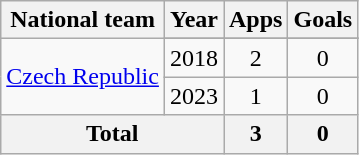<table class="wikitable" style="text-align:center">
<tr>
<th>National team</th>
<th>Year</th>
<th>Apps</th>
<th>Goals</th>
</tr>
<tr>
<td rowspan=3><a href='#'>Czech Republic</a></td>
</tr>
<tr>
<td>2018</td>
<td>2</td>
<td>0</td>
</tr>
<tr>
<td>2023</td>
<td>1</td>
<td>0</td>
</tr>
<tr>
<th colspan="2">Total</th>
<th>3</th>
<th>0</th>
</tr>
</table>
